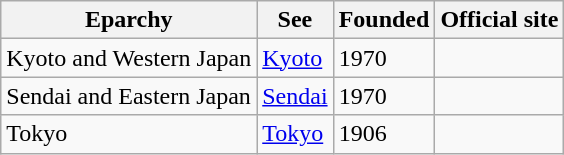<table class=wikitable>
<tr>
<th>Eparchy</th>
<th>See</th>
<th>Founded</th>
<th>Official site</th>
</tr>
<tr>
<td>Kyoto and Western Japan</td>
<td><a href='#'>Kyoto</a></td>
<td>1970</td>
<td></td>
</tr>
<tr>
<td>Sendai and Eastern Japan</td>
<td><a href='#'>Sendai</a></td>
<td>1970</td>
<td></td>
</tr>
<tr>
<td>Tokyo</td>
<td><a href='#'>Tokyo</a></td>
<td>1906</td>
<td></td>
</tr>
</table>
